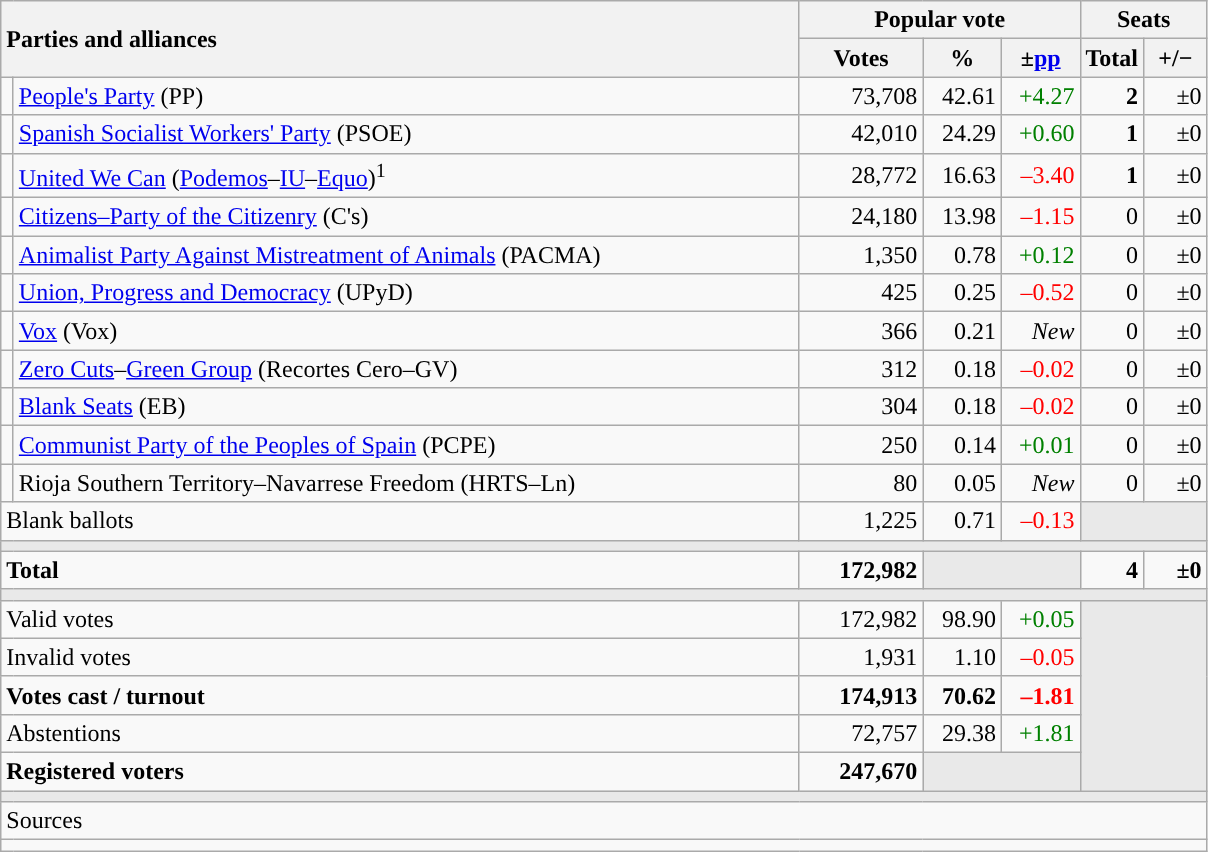<table class="wikitable" style="text-align:right;">
<tr>
<th style="text-align:left;" rowspan="2" colspan="2" width="525">Parties and alliances</th>
<th colspan="3">Popular vote</th>
<th colspan="2">Seats</th>
</tr>
<tr>
<th width="75">Votes</th>
<th width="45">%</th>
<th width="45">±<a href='#'>pp</a></th>
<th width="35">Total</th>
<th width="35">+/−</th>
</tr>
<tr>
<td width="1" style="color:inherit;background:"></td>
<td align="left"><a href='#'>People's Party</a> (PP)</td>
<td>73,708</td>
<td>42.61</td>
<td style="color:green;">+4.27</td>
<td><strong>2</strong></td>
<td>±0</td>
</tr>
<tr>
<td style="color:inherit;background:"></td>
<td align="left"><a href='#'>Spanish Socialist Workers' Party</a> (PSOE)</td>
<td>42,010</td>
<td>24.29</td>
<td style="color:green;">+0.60</td>
<td><strong>1</strong></td>
<td>±0</td>
</tr>
<tr>
<td style="color:inherit;background:"></td>
<td align="left"><a href='#'>United We Can</a> (<a href='#'>Podemos</a>–<a href='#'>IU</a>–<a href='#'>Equo</a>)<sup>1</sup></td>
<td>28,772</td>
<td>16.63</td>
<td style="color:red;">–3.40</td>
<td><strong>1</strong></td>
<td>±0</td>
</tr>
<tr>
<td style="color:inherit;background:"></td>
<td align="left"><a href='#'>Citizens–Party of the Citizenry</a> (C's)</td>
<td>24,180</td>
<td>13.98</td>
<td style="color:red;">–1.15</td>
<td>0</td>
<td>±0</td>
</tr>
<tr>
<td style="color:inherit;background:"></td>
<td align="left"><a href='#'>Animalist Party Against Mistreatment of Animals</a> (PACMA)</td>
<td>1,350</td>
<td>0.78</td>
<td style="color:green;">+0.12</td>
<td>0</td>
<td>±0</td>
</tr>
<tr>
<td style="color:inherit;background:"></td>
<td align="left"><a href='#'>Union, Progress and Democracy</a> (UPyD)</td>
<td>425</td>
<td>0.25</td>
<td style="color:red;">–0.52</td>
<td>0</td>
<td>±0</td>
</tr>
<tr>
<td style="color:inherit;background:"></td>
<td align="left"><a href='#'>Vox</a> (Vox)</td>
<td>366</td>
<td>0.21</td>
<td><em>New</em></td>
<td>0</td>
<td>±0</td>
</tr>
<tr>
<td style="color:inherit;background:"></td>
<td align="left"><a href='#'>Zero Cuts</a>–<a href='#'>Green Group</a> (Recortes Cero–GV)</td>
<td>312</td>
<td>0.18</td>
<td style="color:red;">–0.02</td>
<td>0</td>
<td>±0</td>
</tr>
<tr>
<td style="color:inherit;background:"></td>
<td align="left"><a href='#'>Blank Seats</a> (EB)</td>
<td>304</td>
<td>0.18</td>
<td style="color:red;">–0.02</td>
<td>0</td>
<td>±0</td>
</tr>
<tr>
<td style="color:inherit;background:"></td>
<td align="left"><a href='#'>Communist Party of the Peoples of Spain</a> (PCPE)</td>
<td>250</td>
<td>0.14</td>
<td style="color:green;">+0.01</td>
<td>0</td>
<td>±0</td>
</tr>
<tr>
<td style="color:inherit;background:"></td>
<td align="left">Rioja Southern Territory–Navarrese Freedom (HRTS–Ln)</td>
<td>80</td>
<td>0.05</td>
<td><em>New</em></td>
<td>0</td>
<td>±0</td>
</tr>
<tr>
<td align="left" colspan="2">Blank ballots</td>
<td>1,225</td>
<td>0.71</td>
<td style="color:red;">–0.13</td>
<td bgcolor="#E9E9E9" colspan="2"></td>
</tr>
<tr>
<td colspan="7" bgcolor="#E9E9E9"></td>
</tr>
<tr style="font-weight:bold;">
<td align="left" colspan="2">Total</td>
<td>172,982</td>
<td bgcolor="#E9E9E9" colspan="2"></td>
<td>4</td>
<td>±0</td>
</tr>
<tr>
<td colspan="7" bgcolor="#E9E9E9"></td>
</tr>
<tr>
<td align="left" colspan="2">Valid votes</td>
<td>172,982</td>
<td>98.90</td>
<td style="color:green;">+0.05</td>
<td bgcolor="#E9E9E9" colspan="2" rowspan="5"></td>
</tr>
<tr>
<td align="left" colspan="2">Invalid votes</td>
<td>1,931</td>
<td>1.10</td>
<td style="color:red;">–0.05</td>
</tr>
<tr style="font-weight:bold;">
<td align="left" colspan="2">Votes cast / turnout</td>
<td>174,913</td>
<td>70.62</td>
<td style="color:red;">–1.81</td>
</tr>
<tr>
<td align="left" colspan="2">Abstentions</td>
<td>72,757</td>
<td>29.38</td>
<td style="color:green;">+1.81</td>
</tr>
<tr style="font-weight:bold;">
<td align="left" colspan="2">Registered voters</td>
<td>247,670</td>
<td bgcolor="#E9E9E9" colspan="2"></td>
</tr>
<tr>
<td colspan="7" bgcolor="#E9E9E9"></td>
</tr>
<tr>
<td align="left" colspan="7">Sources</td>
</tr>
<tr>
<td colspan="7" style="text-align:left; max-width:790px;"></td>
</tr>
</table>
